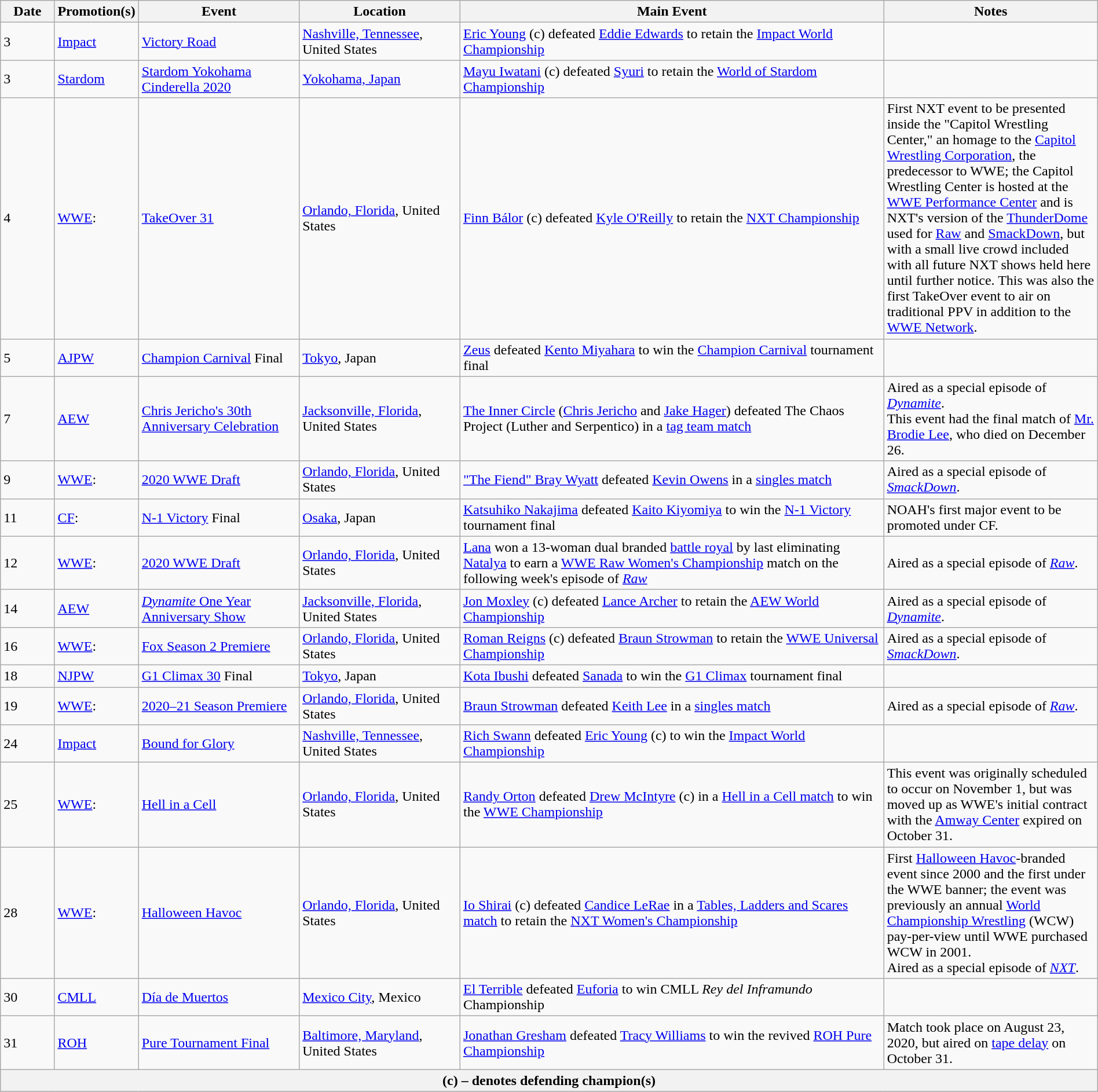<table class="wikitable" style="width:100%;">
<tr>
<th width="5%">Date</th>
<th width="5%">Promotion(s)</th>
<th style="width:15%;">Event</th>
<th style="width:15%;">Location</th>
<th style="width:40%;">Main Event</th>
<th style="width:20%;">Notes</th>
</tr>
<tr>
<td>3</td>
<td><a href='#'>Impact</a></td>
<td><a href='#'>Victory Road</a></td>
<td><a href='#'>Nashville, Tennessee</a>, United States</td>
<td><a href='#'>Eric Young</a> (c) defeated <a href='#'>Eddie Edwards</a> to retain the <a href='#'>Impact World Championship</a></td>
<td></td>
</tr>
<tr>
<td>3</td>
<td><a href='#'>Stardom</a></td>
<td><a href='#'>Stardom Yokohama Cinderella 2020</a></td>
<td><a href='#'>Yokohama, Japan</a></td>
<td><a href='#'>Mayu Iwatani</a> (c) defeated <a href='#'>Syuri</a> to retain the <a href='#'>World of Stardom Championship</a></td>
<td></td>
</tr>
<tr>
<td>4</td>
<td><a href='#'>WWE</a>:</td>
<td><a href='#'>TakeOver 31</a></td>
<td><a href='#'>Orlando, Florida</a>, United States</td>
<td><a href='#'>Finn Bálor</a> (c) defeated <a href='#'>Kyle O'Reilly</a> to retain the <a href='#'>NXT Championship</a></td>
<td>First NXT event to be presented inside the "Capitol Wrestling Center," an homage to the <a href='#'>Capitol Wrestling Corporation</a>, the predecessor to WWE; the Capitol Wrestling Center is hosted at the <a href='#'>WWE Performance Center</a> and is NXT's version of the <a href='#'>ThunderDome</a> used for <a href='#'>Raw</a> and <a href='#'>SmackDown</a>, but with a small live crowd included with all future NXT shows held here until further notice. This was also the first TakeOver event to air on traditional PPV in addition to the <a href='#'>WWE Network</a>.</td>
</tr>
<tr>
<td>5</td>
<td><a href='#'>AJPW</a></td>
<td><a href='#'>Champion Carnival</a> Final</td>
<td><a href='#'>Tokyo</a>, Japan</td>
<td><a href='#'>Zeus</a> defeated <a href='#'>Kento Miyahara</a> to win the <a href='#'>Champion Carnival</a> tournament final</td>
<td></td>
</tr>
<tr>
<td>7</td>
<td><a href='#'>AEW</a></td>
<td><a href='#'>Chris Jericho's 30th Anniversary Celebration</a></td>
<td><a href='#'>Jacksonville, Florida</a>, United States</td>
<td><a href='#'>The Inner Circle</a> (<a href='#'>Chris Jericho</a> and <a href='#'>Jake Hager</a>) defeated The Chaos Project (Luther and Serpentico) in a <a href='#'>tag team match</a></td>
<td>Aired as a special episode of <em><a href='#'>Dynamite</a></em>.<br>This event had the final match of <a href='#'>Mr. Brodie Lee</a>, who died on December 26.</td>
</tr>
<tr>
<td>9</td>
<td><a href='#'>WWE</a>:</td>
<td><a href='#'>2020 WWE Draft</a><br></td>
<td><a href='#'>Orlando, Florida</a>, United States</td>
<td><a href='#'>"The Fiend" Bray Wyatt</a> defeated <a href='#'>Kevin Owens</a> in a <a href='#'>singles match</a></td>
<td>Aired as a special episode of <em><a href='#'>SmackDown</a></em>.</td>
</tr>
<tr>
<td>11</td>
<td><a href='#'>CF</a>:</td>
<td><a href='#'>N-1 Victory</a> Final</td>
<td><a href='#'>Osaka</a>, Japan</td>
<td><a href='#'>Katsuhiko Nakajima</a> defeated <a href='#'>Kaito Kiyomiya</a> to win the <a href='#'>N-1 Victory</a> tournament final</td>
<td>NOAH's first major event to be promoted under CF.</td>
</tr>
<tr>
<td>12</td>
<td><a href='#'>WWE</a>:</td>
<td><a href='#'>2020 WWE Draft</a><br></td>
<td><a href='#'>Orlando, Florida</a>, United States</td>
<td><a href='#'>Lana</a> won a 13-woman dual branded <a href='#'>battle royal</a> by last eliminating <a href='#'>Natalya</a> to earn a <a href='#'>WWE Raw Women's Championship</a> match on the following week's episode of <em><a href='#'>Raw</a></em></td>
<td>Aired as a special episode of <em><a href='#'>Raw</a></em>.</td>
</tr>
<tr>
<td>14</td>
<td><a href='#'>AEW</a></td>
<td><a href='#'><em>Dynamite</em> One Year Anniversary Show</a></td>
<td><a href='#'>Jacksonville, Florida</a>, United States</td>
<td><a href='#'>Jon Moxley</a> (c) defeated <a href='#'>Lance Archer</a> to retain the <a href='#'>AEW World Championship</a></td>
<td>Aired as a special episode of <em><a href='#'>Dynamite</a></em>.</td>
</tr>
<tr>
<td>16</td>
<td><a href='#'>WWE</a>:</td>
<td><a href='#'>Fox Season 2 Premiere</a></td>
<td><a href='#'>Orlando, Florida</a>, United States</td>
<td><a href='#'>Roman Reigns</a> (c) defeated <a href='#'>Braun Strowman</a> to retain the <a href='#'>WWE Universal Championship</a></td>
<td>Aired as a special episode of <em><a href='#'>SmackDown</a></em>.</td>
</tr>
<tr>
<td>18</td>
<td><a href='#'>NJPW</a></td>
<td><a href='#'>G1 Climax 30</a> Final</td>
<td><a href='#'>Tokyo</a>, Japan</td>
<td><a href='#'>Kota Ibushi</a> defeated <a href='#'>Sanada</a> to win the <a href='#'>G1 Climax</a> tournament final</td>
<td></td>
</tr>
<tr>
<td>19</td>
<td><a href='#'>WWE</a>:</td>
<td><a href='#'>2020–21 Season Premiere</a></td>
<td><a href='#'>Orlando, Florida</a>, United States</td>
<td><a href='#'>Braun Strowman</a> defeated <a href='#'>Keith Lee</a> in a <a href='#'>singles match</a></td>
<td>Aired as a special episode of <em><a href='#'>Raw</a></em>.</td>
</tr>
<tr>
<td>24</td>
<td><a href='#'>Impact</a></td>
<td><a href='#'>Bound for Glory</a></td>
<td><a href='#'>Nashville, Tennessee</a>, United States</td>
<td><a href='#'>Rich Swann</a> defeated <a href='#'>Eric Young</a> (c) to win the <a href='#'>Impact World Championship</a></td>
<td></td>
</tr>
<tr>
<td>25</td>
<td><a href='#'>WWE</a>:</td>
<td><a href='#'>Hell in a Cell</a></td>
<td><a href='#'>Orlando, Florida</a>, United States</td>
<td><a href='#'>Randy Orton</a> defeated <a href='#'>Drew McIntyre</a> (c) in a <a href='#'>Hell in a Cell match</a> to win the <a href='#'>WWE Championship</a></td>
<td>This event was originally scheduled to occur on November 1, but was moved up as WWE's initial contract with the <a href='#'>Amway Center</a> expired on October 31.</td>
</tr>
<tr>
<td>28</td>
<td><a href='#'>WWE</a>:</td>
<td><a href='#'>Halloween Havoc</a></td>
<td><a href='#'>Orlando, Florida</a>, United States</td>
<td><a href='#'>Io Shirai</a> (c) defeated <a href='#'>Candice LeRae</a> in a <a href='#'>Tables, Ladders and Scares match</a> to retain the <a href='#'>NXT Women's Championship</a></td>
<td>First <a href='#'>Halloween Havoc</a>-branded event since 2000 and the first under the WWE banner; the event was previously an annual <a href='#'>World Championship Wrestling</a> (WCW) pay-per-view until WWE purchased WCW in 2001.<br>Aired as a special episode of <em><a href='#'>NXT</a></em>.</td>
</tr>
<tr>
<td>30</td>
<td><a href='#'>CMLL</a></td>
<td><a href='#'>Día de Muertos</a></td>
<td><a href='#'>Mexico City</a>, Mexico</td>
<td><a href='#'>El Terrible</a> defeated <a href='#'>Euforia</a> to win CMLL <em>Rey del Inframundo</em> Championship</td>
<td> </td>
</tr>
<tr>
<td>31</td>
<td><a href='#'>ROH</a></td>
<td><a href='#'>Pure Tournament Final</a></td>
<td><a href='#'>Baltimore, Maryland</a>, United States</td>
<td><a href='#'>Jonathan Gresham</a> defeated <a href='#'>Tracy Williams</a> to win the revived <a href='#'>ROH Pure Championship</a></td>
<td>Match took place on August 23, 2020, but aired on <a href='#'>tape delay</a> on October 31.</td>
</tr>
<tr>
<th colspan="6">(c) – denotes defending champion(s)</th>
</tr>
</table>
